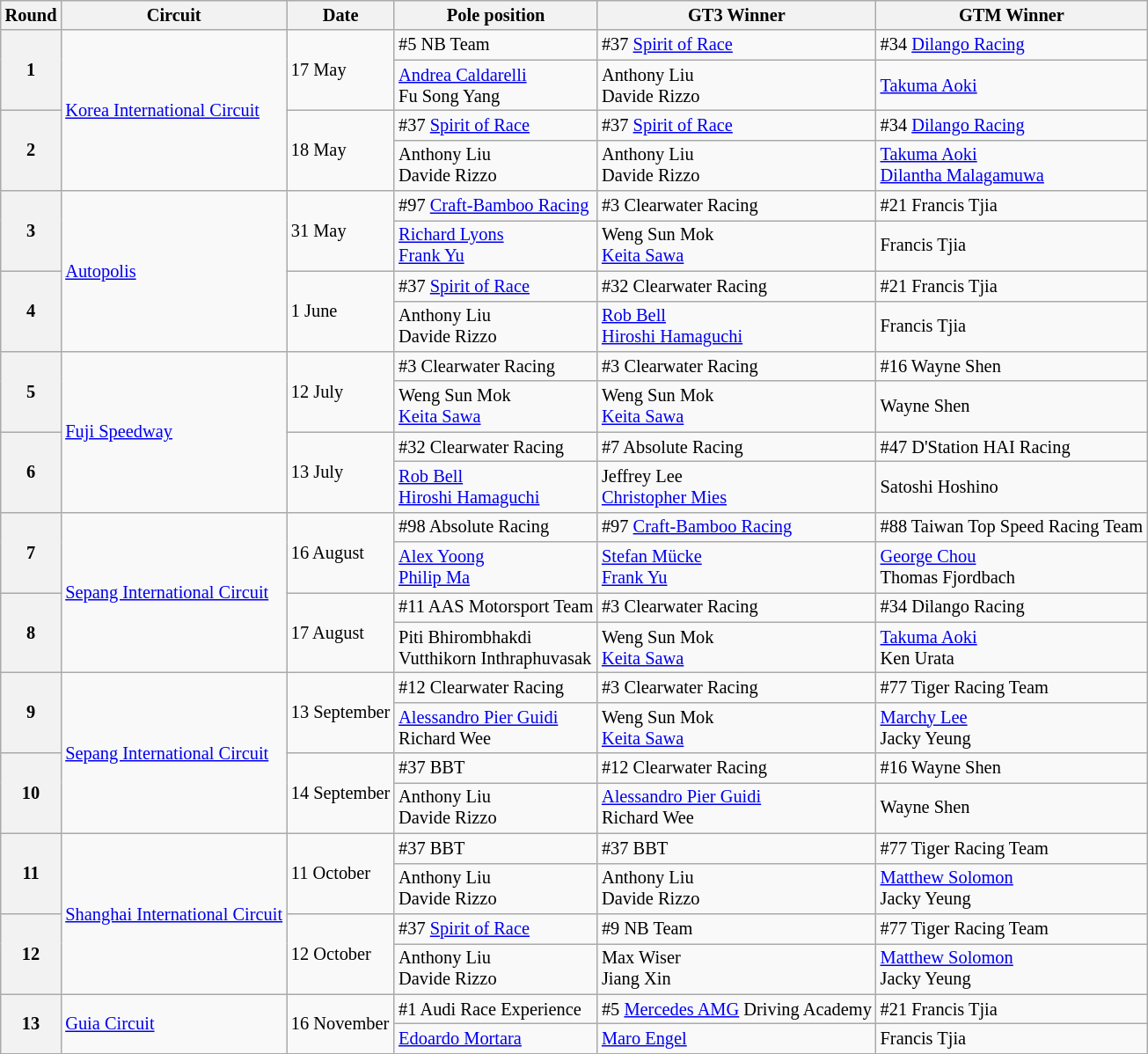<table class="wikitable" style="font-size: 85%;">
<tr>
<th>Round</th>
<th>Circuit</th>
<th>Date</th>
<th>Pole position</th>
<th>GT3 Winner</th>
<th>GTM Winner</th>
</tr>
<tr>
<th rowspan=2>1</th>
<td rowspan=4> <a href='#'>Korea International Circuit</a></td>
<td rowspan=2>17 May</td>
<td>#5 NB Team</td>
<td>#37 <a href='#'>Spirit of Race</a></td>
<td>#34 <a href='#'>Dilango Racing</a></td>
</tr>
<tr>
<td> <a href='#'>Andrea Caldarelli</a><br> Fu Song Yang</td>
<td> Anthony Liu<br> Davide Rizzo</td>
<td> <a href='#'>Takuma Aoki</a></td>
</tr>
<tr>
<th rowspan=2>2</th>
<td rowspan=2>18 May</td>
<td>#37 <a href='#'>Spirit of Race</a></td>
<td>#37 <a href='#'>Spirit of Race</a></td>
<td>#34 <a href='#'>Dilango Racing</a></td>
</tr>
<tr>
<td> Anthony Liu<br> Davide Rizzo</td>
<td> Anthony Liu<br> Davide Rizzo</td>
<td> <a href='#'>Takuma Aoki</a><br> <a href='#'>Dilantha Malagamuwa</a></td>
</tr>
<tr>
<th rowspan=2>3</th>
<td rowspan=4> <a href='#'>Autopolis</a></td>
<td rowspan=2>31 May</td>
<td>#97 <a href='#'>Craft-Bamboo Racing</a></td>
<td>#3 Clearwater Racing</td>
<td>#21 Francis Tjia</td>
</tr>
<tr>
<td> <a href='#'>Richard Lyons</a><br> <a href='#'>Frank Yu</a></td>
<td> Weng Sun Mok<br> <a href='#'>Keita Sawa</a></td>
<td> Francis Tjia</td>
</tr>
<tr>
<th rowspan=2>4</th>
<td rowspan=2>1 June</td>
<td>#37 <a href='#'>Spirit of Race</a></td>
<td>#32 Clearwater Racing</td>
<td>#21 Francis Tjia</td>
</tr>
<tr>
<td> Anthony Liu<br> Davide Rizzo</td>
<td> <a href='#'>Rob Bell</a><br> <a href='#'>Hiroshi Hamaguchi</a></td>
<td> Francis Tjia</td>
</tr>
<tr>
<th rowspan=2>5</th>
<td rowspan=4> <a href='#'>Fuji Speedway</a></td>
<td rowspan=2>12 July</td>
<td>#3 Clearwater Racing</td>
<td>#3 Clearwater Racing</td>
<td>#16 Wayne Shen</td>
</tr>
<tr>
<td> Weng Sun Mok<br> <a href='#'>Keita Sawa</a></td>
<td> Weng Sun Mok<br> <a href='#'>Keita Sawa</a></td>
<td> Wayne Shen</td>
</tr>
<tr>
<th rowspan=2>6</th>
<td rowspan=2>13 July</td>
<td>#32 Clearwater Racing</td>
<td>#7 Absolute Racing</td>
<td>#47 D'Station HAI Racing</td>
</tr>
<tr>
<td> <a href='#'>Rob Bell</a><br> <a href='#'>Hiroshi Hamaguchi</a></td>
<td> Jeffrey Lee<br> <a href='#'>Christopher Mies</a></td>
<td> Satoshi Hoshino</td>
</tr>
<tr>
<th rowspan=2>7</th>
<td rowspan=4> <a href='#'>Sepang International Circuit</a></td>
<td rowspan=2>16 August</td>
<td>#98 Absolute Racing</td>
<td>#97 <a href='#'>Craft-Bamboo Racing</a></td>
<td>#88 Taiwan Top Speed Racing Team</td>
</tr>
<tr>
<td> <a href='#'>Alex Yoong</a><br> <a href='#'>Philip Ma</a></td>
<td> <a href='#'>Stefan Mücke</a><br> <a href='#'>Frank Yu</a></td>
<td> <a href='#'>George Chou</a><br> Thomas Fjordbach</td>
</tr>
<tr>
<th rowspan=2>8</th>
<td rowspan=2>17 August</td>
<td>#11 AAS Motorsport Team</td>
<td>#3 Clearwater Racing</td>
<td>#34 Dilango Racing</td>
</tr>
<tr>
<td> Piti Bhirombhakdi<br> Vutthikorn Inthraphuvasak</td>
<td> Weng Sun Mok<br> <a href='#'>Keita Sawa</a></td>
<td> <a href='#'>Takuma Aoki</a><br> Ken Urata</td>
</tr>
<tr>
<th rowspan=2>9</th>
<td rowspan=4> <a href='#'>Sepang International Circuit</a></td>
<td rowspan=2>13 September</td>
<td>#12 Clearwater Racing</td>
<td>#3 Clearwater Racing</td>
<td>#77 Tiger Racing Team</td>
</tr>
<tr>
<td> <a href='#'>Alessandro Pier Guidi</a><br> Richard Wee</td>
<td> Weng Sun Mok<br> <a href='#'>Keita Sawa</a></td>
<td> <a href='#'>Marchy Lee</a><br> Jacky Yeung</td>
</tr>
<tr>
<th rowspan=2>10</th>
<td rowspan=2>14 September</td>
<td>#37 BBT</td>
<td>#12 Clearwater Racing</td>
<td>#16 Wayne Shen</td>
</tr>
<tr>
<td> Anthony Liu<br> Davide Rizzo</td>
<td> <a href='#'>Alessandro Pier Guidi</a><br> Richard Wee</td>
<td> Wayne Shen</td>
</tr>
<tr>
<th rowspan=2>11</th>
<td rowspan=4> <a href='#'>Shanghai International Circuit</a></td>
<td rowspan=2>11 October</td>
<td>#37 BBT</td>
<td>#37 BBT</td>
<td>#77 Tiger Racing Team</td>
</tr>
<tr>
<td> Anthony Liu<br> Davide Rizzo</td>
<td> Anthony Liu<br> Davide Rizzo</td>
<td> <a href='#'>Matthew Solomon</a><br> Jacky Yeung</td>
</tr>
<tr>
<th rowspan=2>12</th>
<td rowspan=2>12 October</td>
<td>#37 <a href='#'>Spirit of Race</a></td>
<td>#9 NB Team</td>
<td>#77 Tiger Racing Team</td>
</tr>
<tr>
<td> Anthony Liu<br> Davide Rizzo</td>
<td> Max Wiser<br> Jiang Xin</td>
<td> <a href='#'>Matthew Solomon</a><br> Jacky Yeung</td>
</tr>
<tr>
<th rowspan=2>13</th>
<td rowspan=2> <a href='#'>Guia Circuit</a></td>
<td rowspan=2>16 November</td>
<td>#1 Audi Race Experience</td>
<td>#5 <a href='#'>Mercedes AMG</a> Driving Academy</td>
<td>#21 Francis Tjia</td>
</tr>
<tr>
<td> <a href='#'>Edoardo Mortara</a></td>
<td> <a href='#'>Maro Engel</a></td>
<td> Francis Tjia</td>
</tr>
</table>
